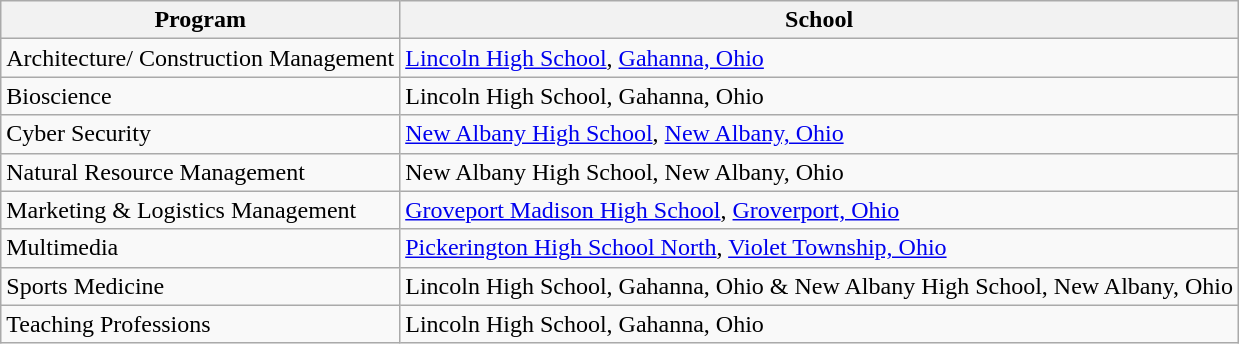<table class="wikitable">
<tr>
<th>Program</th>
<th>School</th>
</tr>
<tr>
<td>Architecture/ Construction Management</td>
<td><a href='#'>Lincoln High School</a>, <a href='#'>Gahanna, Ohio</a></td>
</tr>
<tr>
<td>Bioscience</td>
<td>Lincoln High School, Gahanna, Ohio</td>
</tr>
<tr>
<td>Cyber Security</td>
<td><a href='#'>New Albany High School</a>, <a href='#'>New Albany, Ohio</a></td>
</tr>
<tr>
<td>Natural Resource Management</td>
<td>New Albany High School, New Albany, Ohio</td>
</tr>
<tr>
<td>Marketing & Logistics Management</td>
<td><a href='#'>Groveport Madison High School</a>, <a href='#'>Groverport, Ohio</a></td>
</tr>
<tr>
<td>Multimedia</td>
<td><a href='#'>Pickerington High School North</a>, <a href='#'>Violet Township, Ohio</a></td>
</tr>
<tr>
<td>Sports Medicine</td>
<td>Lincoln High School, Gahanna, Ohio & New Albany High School, New Albany, Ohio</td>
</tr>
<tr>
<td>Teaching Professions</td>
<td>Lincoln High School, Gahanna, Ohio</td>
</tr>
</table>
